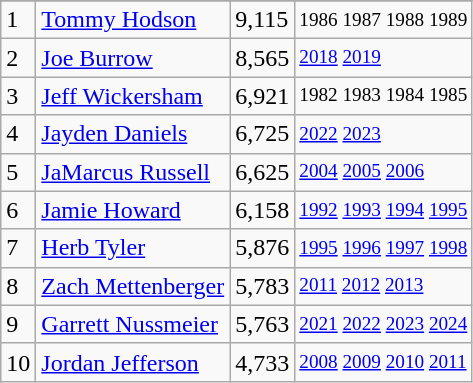<table class="wikitable">
<tr>
</tr>
<tr>
<td>1</td>
<td><a href='#'>Tommy Hodson</a></td>
<td>9,115</td>
<td style="font-size:80%;">1986 1987 1988 1989</td>
</tr>
<tr>
<td>2</td>
<td><a href='#'>Joe Burrow</a></td>
<td>8,565</td>
<td style="font-size:80%;"><a href='#'>2018</a> <a href='#'>2019</a></td>
</tr>
<tr>
<td>3</td>
<td><a href='#'>Jeff Wickersham</a></td>
<td>6,921</td>
<td style="font-size:80%;">1982 1983 1984 1985</td>
</tr>
<tr>
<td>4</td>
<td><a href='#'>Jayden Daniels</a></td>
<td>6,725</td>
<td style="font-size:80%;"><a href='#'>2022</a> <a href='#'>2023</a></td>
</tr>
<tr>
<td>5</td>
<td><a href='#'>JaMarcus Russell</a></td>
<td>6,625</td>
<td style="font-size:80%;"><a href='#'>2004</a> <a href='#'>2005</a> <a href='#'>2006</a></td>
</tr>
<tr>
<td>6</td>
<td><a href='#'>Jamie Howard</a></td>
<td>6,158</td>
<td style="font-size:80%;"><a href='#'>1992</a> <a href='#'>1993</a> <a href='#'>1994</a> <a href='#'>1995</a></td>
</tr>
<tr>
<td>7</td>
<td><a href='#'>Herb Tyler</a></td>
<td>5,876</td>
<td style="font-size:80%;"><a href='#'>1995</a> <a href='#'>1996</a> <a href='#'>1997</a> <a href='#'>1998</a></td>
</tr>
<tr>
<td>8</td>
<td><a href='#'>Zach Mettenberger</a></td>
<td>5,783</td>
<td style="font-size:80%;"><a href='#'>2011</a> <a href='#'>2012</a> <a href='#'>2013</a></td>
</tr>
<tr>
<td>9</td>
<td><a href='#'>Garrett Nussmeier</a></td>
<td>5,763</td>
<td style="font-size:80%;"><a href='#'>2021</a> <a href='#'>2022</a> <a href='#'>2023</a> <a href='#'>2024</a></td>
</tr>
<tr>
<td>10</td>
<td><a href='#'>Jordan Jefferson</a></td>
<td>4,733</td>
<td style="font-size:80%;"><a href='#'>2008</a> <a href='#'>2009</a> <a href='#'>2010</a> <a href='#'>2011</a></td>
</tr>
</table>
